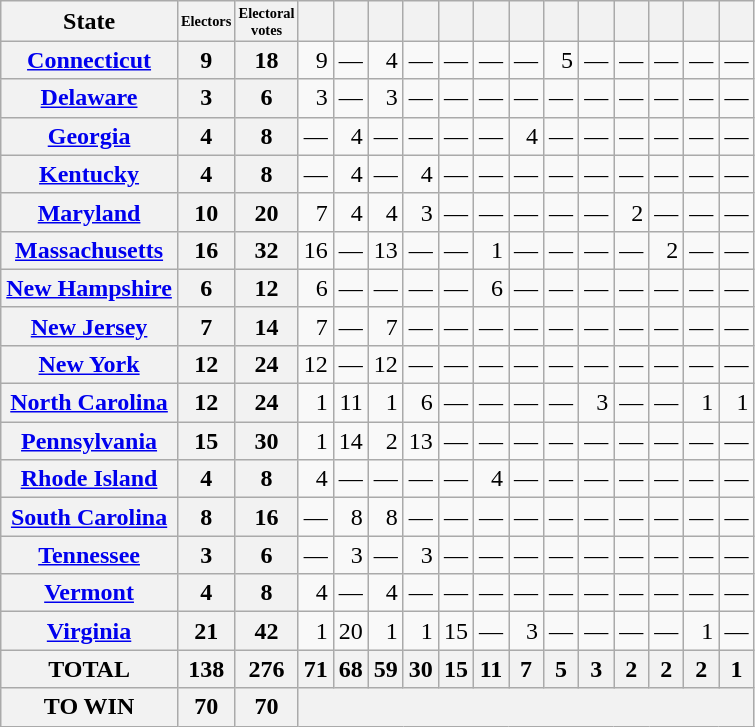<table class="wikitable sortable" style="text-align:right">
<tr>
<th>State</th>
<th style="font-size: 60%">Electors</th>
<th style="font-size: 60%">Electoral<br>votes</th>
<th></th>
<th></th>
<th></th>
<th></th>
<th></th>
<th></th>
<th></th>
<th></th>
<th></th>
<th></th>
<th></th>
<th></th>
<th></th>
</tr>
<tr>
<th><a href='#'>Connecticut</a></th>
<th>9</th>
<th>18</th>
<td>9</td>
<td>—</td>
<td>4</td>
<td>—</td>
<td>—</td>
<td>—</td>
<td>—</td>
<td>5</td>
<td>—</td>
<td>—</td>
<td>—</td>
<td>—</td>
<td>—</td>
</tr>
<tr>
<th><a href='#'>Delaware</a></th>
<th>3</th>
<th>6</th>
<td>3</td>
<td>—</td>
<td>3</td>
<td>—</td>
<td>—</td>
<td>—</td>
<td>—</td>
<td>—</td>
<td>—</td>
<td>—</td>
<td>—</td>
<td>—</td>
<td>—</td>
</tr>
<tr>
<th><a href='#'>Georgia</a></th>
<th>4</th>
<th>8</th>
<td>—</td>
<td>4</td>
<td>—</td>
<td>—</td>
<td>—</td>
<td>—</td>
<td>4</td>
<td>—</td>
<td>—</td>
<td>—</td>
<td>—</td>
<td>—</td>
<td>—</td>
</tr>
<tr>
<th><a href='#'>Kentucky</a></th>
<th>4</th>
<th>8</th>
<td>—</td>
<td>4</td>
<td>—</td>
<td>4</td>
<td>—</td>
<td>—</td>
<td>—</td>
<td>—</td>
<td>—</td>
<td>—</td>
<td>—</td>
<td>—</td>
<td>—</td>
</tr>
<tr>
<th><a href='#'>Maryland</a></th>
<th>10</th>
<th>20</th>
<td>7</td>
<td>4</td>
<td>4</td>
<td>3</td>
<td>—</td>
<td>—</td>
<td>—</td>
<td>—</td>
<td>—</td>
<td>2</td>
<td>—</td>
<td>—</td>
<td>—</td>
</tr>
<tr>
<th><a href='#'>Massachusetts</a></th>
<th>16</th>
<th>32</th>
<td>16</td>
<td>—</td>
<td>13</td>
<td>—</td>
<td>—</td>
<td>1</td>
<td>—</td>
<td>—</td>
<td>—</td>
<td>—</td>
<td>2</td>
<td>—</td>
<td>—</td>
</tr>
<tr>
<th><a href='#'>New Hampshire</a></th>
<th>6</th>
<th>12</th>
<td>6</td>
<td>—</td>
<td>—</td>
<td>—</td>
<td>—</td>
<td>6</td>
<td>—</td>
<td>—</td>
<td>—</td>
<td>—</td>
<td>—</td>
<td>—</td>
<td>—</td>
</tr>
<tr>
<th><a href='#'>New Jersey</a></th>
<th>7</th>
<th>14</th>
<td>7</td>
<td>—</td>
<td>7</td>
<td>—</td>
<td>—</td>
<td>—</td>
<td>—</td>
<td>—</td>
<td>—</td>
<td>—</td>
<td>—</td>
<td>—</td>
<td>—</td>
</tr>
<tr>
<th><a href='#'>New York</a></th>
<th>12</th>
<th>24</th>
<td>12</td>
<td>—</td>
<td>12</td>
<td>—</td>
<td>—</td>
<td>—</td>
<td>—</td>
<td>—</td>
<td>—</td>
<td>—</td>
<td>—</td>
<td>—</td>
<td>—</td>
</tr>
<tr>
<th><a href='#'>North Carolina</a></th>
<th>12</th>
<th>24</th>
<td>1</td>
<td>11</td>
<td>1</td>
<td>6</td>
<td>—</td>
<td>—</td>
<td>—</td>
<td>—</td>
<td>3</td>
<td>—</td>
<td>—</td>
<td>1</td>
<td>1</td>
</tr>
<tr>
<th><a href='#'>Pennsylvania</a></th>
<th>15</th>
<th>30</th>
<td>1</td>
<td>14</td>
<td>2</td>
<td>13</td>
<td>—</td>
<td>—</td>
<td>—</td>
<td>—</td>
<td>—</td>
<td>—</td>
<td>—</td>
<td>—</td>
<td>—</td>
</tr>
<tr>
<th><a href='#'>Rhode Island</a></th>
<th>4</th>
<th>8</th>
<td>4</td>
<td>—</td>
<td>—</td>
<td>—</td>
<td>—</td>
<td>4</td>
<td>—</td>
<td>—</td>
<td>—</td>
<td>—</td>
<td>—</td>
<td>—</td>
<td>—</td>
</tr>
<tr>
<th><a href='#'>South Carolina</a></th>
<th>8</th>
<th>16</th>
<td>—</td>
<td>8</td>
<td>8</td>
<td>—</td>
<td>—</td>
<td>—</td>
<td>—</td>
<td>—</td>
<td>—</td>
<td>—</td>
<td>—</td>
<td>—</td>
<td>—</td>
</tr>
<tr>
<th><a href='#'>Tennessee</a></th>
<th>3</th>
<th>6</th>
<td>—</td>
<td>3</td>
<td>—</td>
<td>3</td>
<td>—</td>
<td>—</td>
<td>—</td>
<td>—</td>
<td>—</td>
<td>—</td>
<td>—</td>
<td>—</td>
<td>—</td>
</tr>
<tr>
<th><a href='#'>Vermont</a></th>
<th>4</th>
<th>8</th>
<td>4</td>
<td>—</td>
<td>4</td>
<td>—</td>
<td>—</td>
<td>—</td>
<td>—</td>
<td>—</td>
<td>—</td>
<td>—</td>
<td>—</td>
<td>—</td>
<td>—</td>
</tr>
<tr>
<th><a href='#'>Virginia</a></th>
<th>21</th>
<th>42</th>
<td>1</td>
<td>20</td>
<td>1</td>
<td>1</td>
<td>15</td>
<td>—</td>
<td>3</td>
<td>—</td>
<td>—</td>
<td>—</td>
<td>—</td>
<td>1</td>
<td>—</td>
</tr>
<tr>
<th>TOTAL</th>
<th>138</th>
<th>276</th>
<th>71</th>
<th>68</th>
<th>59</th>
<th>30</th>
<th>15</th>
<th>11</th>
<th>7</th>
<th>5</th>
<th>3</th>
<th>2</th>
<th>2</th>
<th>2</th>
<th>1</th>
</tr>
<tr>
<th>TO WIN</th>
<th>70</th>
<th>70</th>
<th colspan=14></th>
</tr>
</table>
